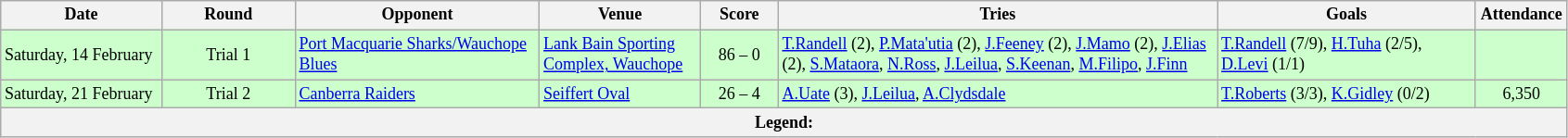<table class="wikitable" style="font-size:75%;">
<tr>
<th style="width:110px;">Date</th>
<th style="width:90px;">Round</th>
<th style="width:170px;">Opponent</th>
<th style="width:110px;">Venue</th>
<th style="width:50px;">Score</th>
<th style="width:310px;">Tries</th>
<th style="width:180px;">Goals</th>
<th style="width:60px;">Attendance</th>
</tr>
<tr style="background:#cfc;">
<td>Saturday, 14 February</td>
<td style="text-align:center;">Trial 1</td>
<td><a href='#'>Port Macquarie Sharks/Wauchope Blues</a></td>
<td><a href='#'>Lank Bain Sporting Complex, Wauchope</a></td>
<td style="text-align:center;">86 – 0</td>
<td><a href='#'>T.Randell</a> (2), <a href='#'>P.Mata'utia</a> (2), <a href='#'>J.Feeney</a> (2), <a href='#'>J.Mamo</a> (2), <a href='#'>J.Elias</a> (2), <a href='#'>S.Mataora</a>, <a href='#'>N.Ross</a>, <a href='#'>J.Leilua</a>, <a href='#'>S.Keenan</a>, <a href='#'>M.Filipo</a>, <a href='#'>J.Finn</a></td>
<td><a href='#'>T.Randell</a> (7/9), <a href='#'>H.Tuha</a> (2/5), <a href='#'>D.Levi</a> (1/1)</td>
<td style="text-align:center;"></td>
</tr>
<tr style="background:#cfc;">
<td>Saturday, 21 February</td>
<td style="text-align:center;">Trial 2</td>
<td> <a href='#'>Canberra Raiders</a></td>
<td><a href='#'>Seiffert Oval</a></td>
<td style="text-align:center;">26 – 4</td>
<td><a href='#'>A.Uate</a> (3), <a href='#'>J.Leilua</a>, <a href='#'>A.Clydsdale</a></td>
<td><a href='#'>T.Roberts</a> (3/3), <a href='#'>K.Gidley</a> (0/2)</td>
<td style="text-align:center;">6,350</td>
</tr>
<tr>
<th colspan="11"><strong>Legend</strong>:   </th>
</tr>
</table>
